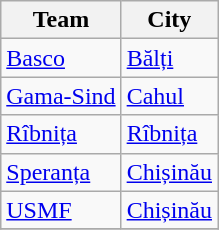<table class="wikitable">
<tr>
<th>Team</th>
<th>City</th>
</tr>
<tr>
<td><a href='#'>Basco</a></td>
<td><a href='#'>Bălți</a></td>
</tr>
<tr>
<td><a href='#'>Gama-Sind</a></td>
<td><a href='#'>Cahul</a></td>
</tr>
<tr>
<td><a href='#'>Rîbnița</a></td>
<td><a href='#'>Rîbnița</a></td>
</tr>
<tr>
<td><a href='#'>Speranța</a></td>
<td><a href='#'>Chișinău</a></td>
</tr>
<tr>
<td><a href='#'>USMF</a></td>
<td><a href='#'>Chișinău</a></td>
</tr>
<tr>
</tr>
</table>
